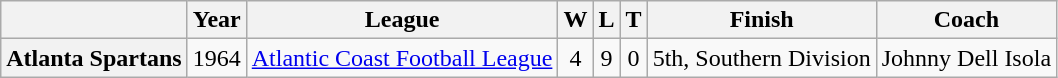<table class="wikitable" style="text-align:center">
<tr>
<th></th>
<th>Year</th>
<th>League</th>
<th>W</th>
<th>L</th>
<th>T</th>
<th>Finish</th>
<th>Coach</th>
</tr>
<tr>
<th rowspan=1>Atlanta Spartans</th>
<td>1964</td>
<td rowspan=1><a href='#'>Atlantic Coast Football League</a></td>
<td>4</td>
<td>9</td>
<td>0</td>
<td>5th, Southern Division</td>
<td rowspan=1>Johnny Dell Isola</td>
</tr>
</table>
